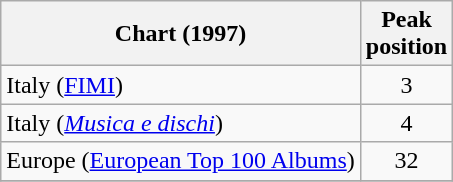<table class="wikitable sortable">
<tr>
<th scope="col">Chart (1997)</th>
<th scope="col">Peak<br>position</th>
</tr>
<tr>
<td align="left">Italy (<a href='#'>FIMI</a>)</td>
<td align="center">3</td>
</tr>
<tr>
<td align="left">Italy (<em><a href='#'>Musica e dischi</a></em>)</td>
<td align="center">4</td>
</tr>
<tr>
<td align="left">Europe (<a href='#'>European Top 100 Albums</a>)</td>
<td align="center">32</td>
</tr>
<tr>
</tr>
</table>
